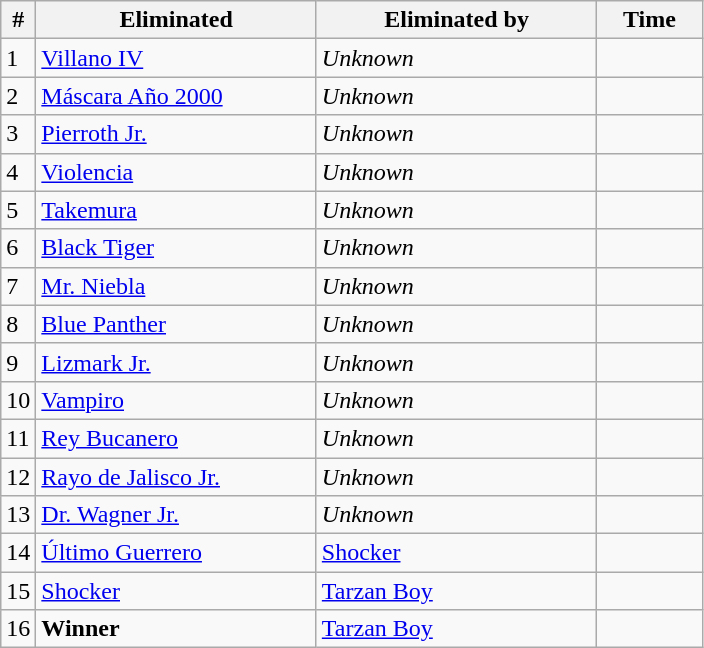<table class="wikitable sortable">
<tr>
<th width=5%>#</th>
<th width=40%>Eliminated</th>
<th width=40%>Eliminated by</th>
<th width=15%>Time</th>
</tr>
<tr>
<td>1</td>
<td><a href='#'>Villano IV</a></td>
<td><em>Unknown</em></td>
<td> </td>
</tr>
<tr>
<td>2</td>
<td><a href='#'>Máscara Año 2000</a></td>
<td><em>Unknown</em></td>
<td> </td>
</tr>
<tr>
<td>3</td>
<td><a href='#'>Pierroth Jr.</a></td>
<td><em>Unknown</em></td>
<td> </td>
</tr>
<tr>
<td>4</td>
<td><a href='#'>Violencia</a></td>
<td><em>Unknown</em></td>
<td> </td>
</tr>
<tr>
<td>5</td>
<td><a href='#'>Takemura</a></td>
<td><em>Unknown</em></td>
<td> </td>
</tr>
<tr>
<td>6</td>
<td><a href='#'>Black Tiger</a></td>
<td><em>Unknown</em></td>
<td> </td>
</tr>
<tr>
<td>7</td>
<td><a href='#'>Mr. Niebla</a></td>
<td><em>Unknown</em></td>
<td> </td>
</tr>
<tr>
<td>8</td>
<td><a href='#'>Blue Panther</a></td>
<td><em>Unknown</em></td>
<td> </td>
</tr>
<tr>
<td>9</td>
<td><a href='#'>Lizmark Jr.</a></td>
<td><em>Unknown</em></td>
<td> </td>
</tr>
<tr>
<td>10</td>
<td><a href='#'>Vampiro</a></td>
<td><em>Unknown</em></td>
<td> </td>
</tr>
<tr>
<td>11</td>
<td><a href='#'>Rey Bucanero</a></td>
<td><em>Unknown</em></td>
<td> </td>
</tr>
<tr>
<td>12</td>
<td><a href='#'>Rayo de Jalisco Jr.</a></td>
<td><em>Unknown</em></td>
<td> </td>
</tr>
<tr>
<td>13</td>
<td><a href='#'>Dr. Wagner Jr.</a></td>
<td><em>Unknown</em></td>
<td> </td>
</tr>
<tr>
<td>14</td>
<td><a href='#'>Último Guerrero</a></td>
<td><a href='#'>Shocker</a></td>
<td> </td>
</tr>
<tr>
<td>15</td>
<td><a href='#'>Shocker</a></td>
<td><a href='#'>Tarzan Boy</a></td>
<td> </td>
</tr>
<tr>
<td>16</td>
<td><strong>Winner</strong></td>
<td><a href='#'>Tarzan Boy</a></td>
<td> </td>
</tr>
</table>
